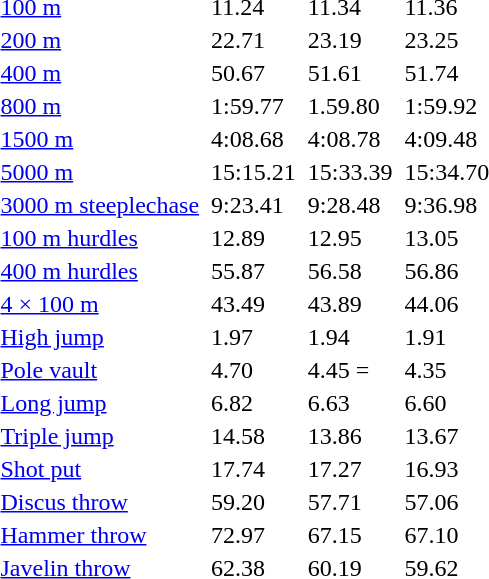<table>
<tr>
<td><a href='#'>100 m</a></td>
<td></td>
<td>11.24</td>
<td></td>
<td>11.34 </td>
<td></td>
<td>11.36</td>
</tr>
<tr>
<td><a href='#'>200 m</a></td>
<td></td>
<td>22.71 </td>
<td></td>
<td>23.19 </td>
<td></td>
<td>23.25</td>
</tr>
<tr>
<td><a href='#'>400 m</a></td>
<td></td>
<td>50.67 </td>
<td></td>
<td>51.61 </td>
<td></td>
<td>51.74 </td>
</tr>
<tr>
<td><a href='#'>800 m</a></td>
<td></td>
<td>1:59.77 </td>
<td></td>
<td>1.59.80 </td>
<td></td>
<td>1:59.92</td>
</tr>
<tr>
<td><a href='#'>1500 m</a></td>
<td></td>
<td>4:08.68</td>
<td></td>
<td>4:08.78</td>
<td></td>
<td>4:09.48 </td>
</tr>
<tr>
<td><a href='#'>5000 m</a></td>
<td></td>
<td>15:15.21</td>
<td></td>
<td>15:33.39</td>
<td></td>
<td>15:34.70</td>
</tr>
<tr>
<td><a href='#'>3000 m steeplechase</a></td>
<td></td>
<td>9:23.41</td>
<td></td>
<td>9:28.48</td>
<td></td>
<td>9:36.98 </td>
</tr>
<tr>
<td><a href='#'>100 m hurdles</a></td>
<td></td>
<td>12.89 </td>
<td></td>
<td>12.95</td>
<td></td>
<td>13.05</td>
</tr>
<tr>
<td><a href='#'>400 m hurdles</a></td>
<td></td>
<td>55.87</td>
<td></td>
<td>56.58</td>
<td></td>
<td>56.86</td>
</tr>
<tr>
<td><a href='#'>4 × 100 m</a></td>
<td><br></td>
<td>43.49 </td>
<td><br></td>
<td>43.89 </td>
<td><br></td>
<td>44.06 </td>
</tr>
<tr>
<td><a href='#'>High jump</a></td>
<td></td>
<td>1.97</td>
<td></td>
<td>1.94</td>
<td></td>
<td>1.91</td>
</tr>
<tr>
<td><a href='#'>Pole vault</a></td>
<td></td>
<td>4.70</td>
<td></td>
<td>4.45 =</td>
<td></td>
<td>4.35</td>
</tr>
<tr>
<td><a href='#'>Long jump</a></td>
<td></td>
<td>6.82</td>
<td></td>
<td>6.63</td>
<td></td>
<td>6.60 </td>
</tr>
<tr>
<td><a href='#'>Triple jump</a></td>
<td></td>
<td>14.58</td>
<td></td>
<td>13.86</td>
<td></td>
<td>13.67 </td>
</tr>
<tr>
<td><a href='#'>Shot put</a></td>
<td></td>
<td>17.74</td>
<td></td>
<td>17.27</td>
<td></td>
<td>16.93</td>
</tr>
<tr>
<td><a href='#'>Discus throw</a></td>
<td></td>
<td>59.20</td>
<td></td>
<td>57.71</td>
<td></td>
<td>57.06</td>
</tr>
<tr>
<td><a href='#'>Hammer throw</a></td>
<td></td>
<td>72.97</td>
<td></td>
<td>67.15</td>
<td></td>
<td>67.10</td>
</tr>
<tr>
<td><a href='#'>Javelin throw</a></td>
<td></td>
<td>62.38</td>
<td></td>
<td>60.19 </td>
<td></td>
<td>59.62 </td>
</tr>
</table>
